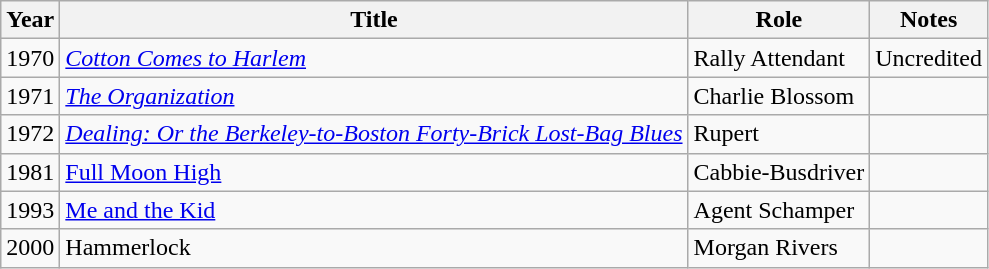<table class="wikitable">
<tr>
<th>Year</th>
<th>Title</th>
<th>Role</th>
<th>Notes</th>
</tr>
<tr>
<td>1970</td>
<td><em><a href='#'>Cotton Comes to Harlem</a></em></td>
<td>Rally Attendant</td>
<td>Uncredited</td>
</tr>
<tr>
<td>1971</td>
<td><em><a href='#'>The Organization</a></em></td>
<td>Charlie Blossom</td>
<td></td>
</tr>
<tr>
<td>1972</td>
<td><em><a href='#'>Dealing: Or the Berkeley-to-Boston Forty-Brick Lost-Bag Blues</em></a><em></td>
<td>Rupert</td>
<td></td>
</tr>
<tr>
<td>1981</td>
<td></em><a href='#'>Full Moon High</a><em></td>
<td>Cabbie-Busdriver</td>
<td></td>
</tr>
<tr>
<td>1993</td>
<td></em><a href='#'>Me and the Kid</a><em></td>
<td>Agent Schamper</td>
<td></td>
</tr>
<tr>
<td>2000</td>
<td></em>Hammerlock<em></td>
<td>Morgan Rivers</td>
<td></td>
</tr>
</table>
